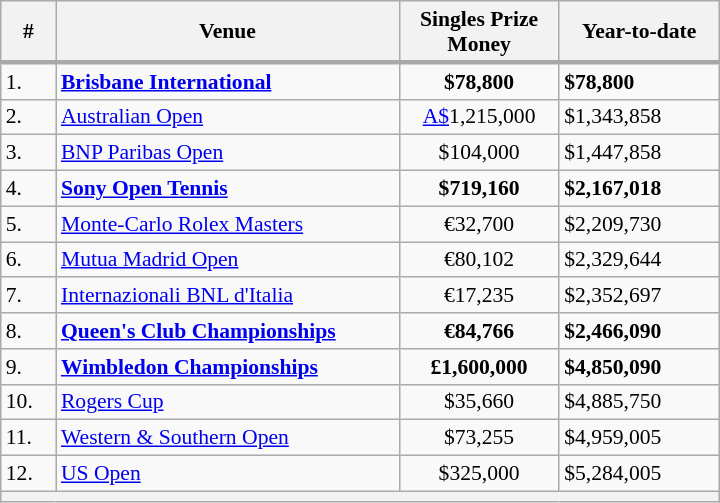<table class="wikitable" style="font-size:90%">
<tr>
<th style="width:30px;">#</th>
<th style="width:222px;">Venue</th>
<th style="width:100px;">Singles Prize Money</th>
<th style="width:100px;">Year-to-date</th>
</tr>
<tr style="text-align:center; border-bottom:3px solid darkgrey">
</tr>
<tr>
<td>1.</td>
<td><strong><a href='#'>Brisbane International</a></strong></td>
<td style="text-align:center;"><strong>$78,800</strong></td>
<td><strong>$78,800</strong></td>
</tr>
<tr>
<td>2.</td>
<td><a href='#'>Australian Open</a></td>
<td style="text-align:center;"><a href='#'>A$</a>1,215,000</td>
<td>$1,343,858</td>
</tr>
<tr>
<td>3.</td>
<td><a href='#'>BNP Paribas Open</a></td>
<td style="text-align:center;">$104,000</td>
<td>$1,447,858</td>
</tr>
<tr>
<td>4.</td>
<td><strong><a href='#'>Sony Open Tennis</a></strong></td>
<td style="text-align:center;"><strong>$719,160</strong></td>
<td><strong>$2,167,018</strong></td>
</tr>
<tr>
<td>5.</td>
<td><a href='#'>Monte-Carlo Rolex Masters</a></td>
<td style="text-align:center;">€32,700</td>
<td>$2,209,730</td>
</tr>
<tr>
<td>6.</td>
<td><a href='#'>Mutua Madrid Open</a></td>
<td style="text-align:center;">€80,102</td>
<td>$2,329,644</td>
</tr>
<tr>
<td>7.</td>
<td><a href='#'>Internazionali BNL d'Italia</a></td>
<td style="text-align:center;">€17,235</td>
<td>$2,352,697</td>
</tr>
<tr>
<td>8.</td>
<td><strong><a href='#'>Queen's Club Championships</a></strong></td>
<td style="text-align:center;"><strong>€84,766</strong></td>
<td><strong>$2,466,090</strong></td>
</tr>
<tr>
<td>9.</td>
<td><strong><a href='#'>Wimbledon Championships</a></strong></td>
<td style="text-align:center;"><strong>£1,600,000</strong></td>
<td><strong>$4,850,090</strong></td>
</tr>
<tr>
<td>10.</td>
<td><a href='#'>Rogers Cup</a></td>
<td style="text-align:center;">$35,660</td>
<td>$4,885,750</td>
</tr>
<tr>
<td>11.</td>
<td><a href='#'>Western & Southern Open</a></td>
<td style="text-align:center;">$73,255</td>
<td>$4,959,005</td>
</tr>
<tr>
<td>12.</td>
<td><a href='#'>US Open</a></td>
<td style="text-align:center;">$325,000</td>
<td>$5,284,005</td>
</tr>
<tr>
<th colspan=6></th>
</tr>
</table>
